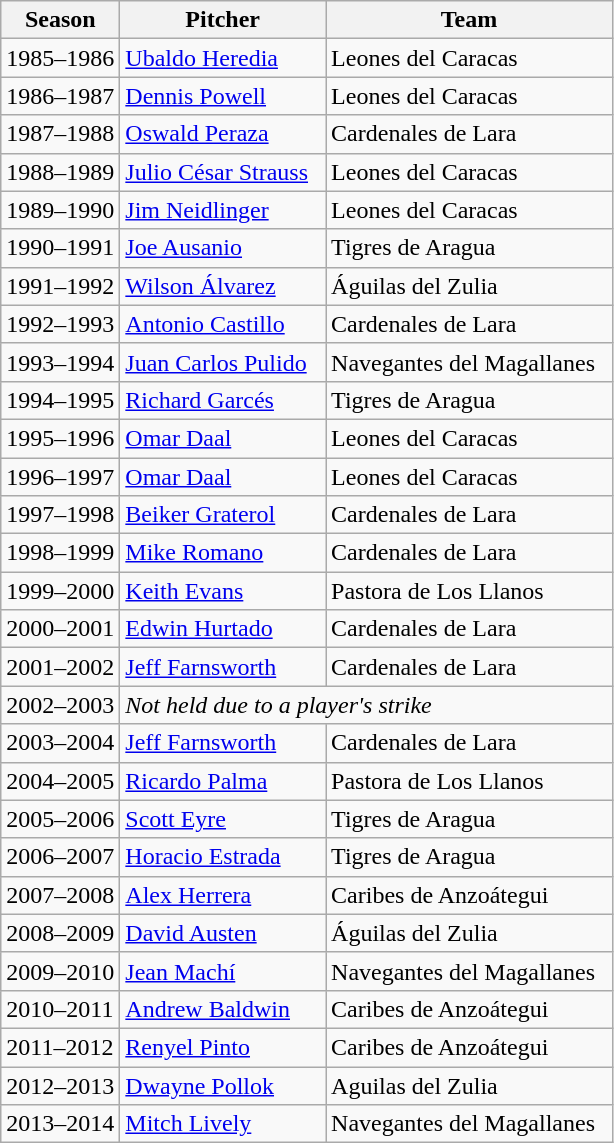<table class="wikitable">
<tr>
<th>Season</th>
<th>Pitcher</th>
<th>Team</th>
</tr>
<tr>
<td>1985–1986</td>
<td><a href='#'>Ubaldo Heredia</a></td>
<td>Leones del Caracas</td>
</tr>
<tr>
<td>1986–1987</td>
<td><a href='#'>Dennis Powell</a></td>
<td>Leones del Caracas</td>
</tr>
<tr>
<td>1987–1988</td>
<td><a href='#'>Oswald Peraza</a></td>
<td>Cardenales de Lara</td>
</tr>
<tr>
<td>1988–1989</td>
<td><a href='#'>Julio César Strauss</a>  </td>
<td>Leones del Caracas</td>
</tr>
<tr>
<td>1989–1990</td>
<td><a href='#'>Jim Neidlinger</a></td>
<td>Leones del Caracas</td>
</tr>
<tr>
<td>1990–1991</td>
<td><a href='#'>Joe Ausanio</a></td>
<td>Tigres de Aragua</td>
</tr>
<tr>
<td>1991–1992</td>
<td><a href='#'>Wilson Álvarez</a></td>
<td>Águilas del Zulia</td>
</tr>
<tr>
<td>1992–1993</td>
<td><a href='#'>Antonio Castillo</a></td>
<td>Cardenales de Lara</td>
</tr>
<tr>
<td>1993–1994</td>
<td><a href='#'>Juan Carlos Pulido</a></td>
<td>Navegantes del Magallanes  </td>
</tr>
<tr>
<td>1994–1995</td>
<td><a href='#'>Richard Garcés</a></td>
<td>Tigres de Aragua</td>
</tr>
<tr>
<td>1995–1996</td>
<td><a href='#'>Omar Daal</a></td>
<td>Leones del Caracas</td>
</tr>
<tr>
<td>1996–1997</td>
<td><a href='#'>Omar Daal</a></td>
<td>Leones del Caracas</td>
</tr>
<tr>
<td>1997–1998</td>
<td><a href='#'>Beiker Graterol</a></td>
<td>Cardenales de Lara</td>
</tr>
<tr>
<td>1998–1999</td>
<td><a href='#'>Mike Romano</a></td>
<td>Cardenales de Lara</td>
</tr>
<tr>
<td>1999–2000</td>
<td><a href='#'>Keith Evans</a></td>
<td>Pastora de Los Llanos</td>
</tr>
<tr>
<td>2000–2001</td>
<td><a href='#'>Edwin Hurtado</a></td>
<td>Cardenales de Lara</td>
</tr>
<tr>
<td>2001–2002</td>
<td><a href='#'>Jeff Farnsworth</a></td>
<td>Cardenales de Lara</td>
</tr>
<tr>
<td>2002–2003</td>
<td colspan=2><em>Not held due to a player's strike</em></td>
</tr>
<tr>
<td>2003–2004</td>
<td><a href='#'>Jeff Farnsworth</a></td>
<td>Cardenales de Lara</td>
</tr>
<tr>
<td>2004–2005</td>
<td><a href='#'>Ricardo Palma</a></td>
<td>Pastora de Los Llanos</td>
</tr>
<tr>
<td>2005–2006</td>
<td><a href='#'>Scott Eyre</a></td>
<td>Tigres de Aragua</td>
</tr>
<tr>
<td>2006–2007</td>
<td><a href='#'>Horacio Estrada</a></td>
<td>Tigres de Aragua</td>
</tr>
<tr>
<td>2007–2008</td>
<td><a href='#'>Alex Herrera</a></td>
<td>Caribes de Anzoátegui</td>
</tr>
<tr>
<td>2008–2009</td>
<td><a href='#'>David Austen</a></td>
<td>Águilas del Zulia</td>
</tr>
<tr>
<td>2009–2010</td>
<td><a href='#'>Jean Machí</a></td>
<td>Navegantes del Magallanes</td>
</tr>
<tr>
<td>2010–2011</td>
<td><a href='#'>Andrew Baldwin</a></td>
<td>Caribes de Anzoátegui</td>
</tr>
<tr>
<td>2011–2012</td>
<td><a href='#'>Renyel Pinto</a></td>
<td>Caribes de Anzoátegui</td>
</tr>
<tr>
<td>2012–2013</td>
<td><a href='#'>Dwayne Pollok</a></td>
<td>Aguilas del Zulia</td>
</tr>
<tr>
<td>2013–2014</td>
<td><a href='#'>Mitch Lively</a></td>
<td>Navegantes del Magallanes</td>
</tr>
</table>
